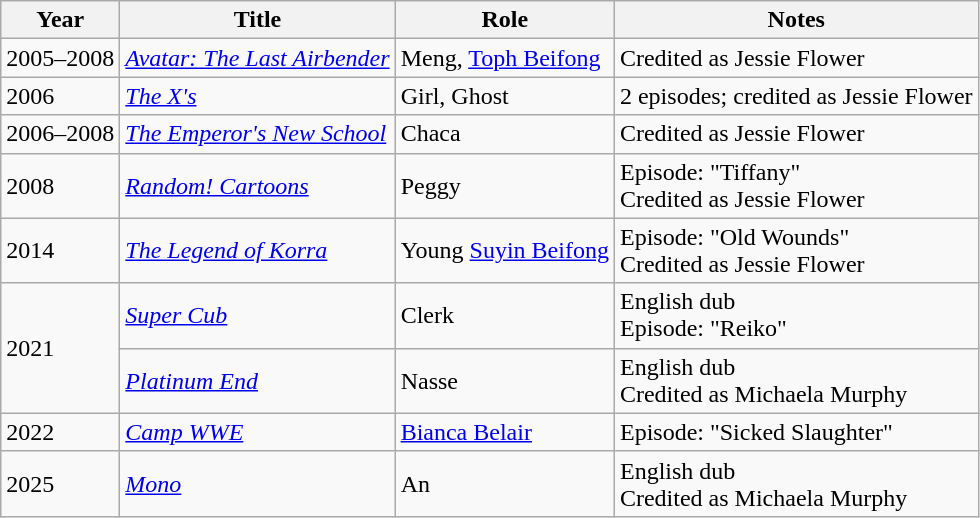<table class="wikitable">
<tr>
<th>Year</th>
<th>Title</th>
<th>Role</th>
<th>Notes</th>
</tr>
<tr>
<td>2005–2008</td>
<td><em><a href='#'>Avatar: The Last Airbender</a></em></td>
<td>Meng, <a href='#'>Toph Beifong</a></td>
<td>Credited as Jessie Flower</td>
</tr>
<tr>
<td>2006</td>
<td><em><a href='#'>The X's</a></em></td>
<td>Girl, Ghost</td>
<td>2 episodes; credited as Jessie Flower</td>
</tr>
<tr>
<td>2006–2008</td>
<td><em><a href='#'>The Emperor's New School</a></em></td>
<td>Chaca</td>
<td>Credited as Jessie Flower</td>
</tr>
<tr>
<td>2008</td>
<td><em><a href='#'>Random! Cartoons </a></em></td>
<td>Peggy</td>
<td>Episode: "Tiffany"<br>Credited as Jessie Flower</td>
</tr>
<tr>
<td>2014</td>
<td><em><a href='#'>The Legend of Korra</a></em></td>
<td>Young <a href='#'>Suyin Beifong</a></td>
<td>Episode: "Old Wounds"<br>Credited as Jessie Flower</td>
</tr>
<tr>
<td rowspan="2">2021</td>
<td><em><a href='#'>Super Cub</a></em></td>
<td>Clerk</td>
<td>English dub<br>Episode: "Reiko"</td>
</tr>
<tr>
<td><em><a href='#'>Platinum End</a></em></td>
<td>Nasse</td>
<td>English dub<br>Credited as Michaela Murphy</td>
</tr>
<tr>
<td>2022</td>
<td><em><a href='#'>Camp WWE</a></em></td>
<td><a href='#'>Bianca Belair</a></td>
<td>Episode: "Sicked Slaughter"</td>
</tr>
<tr>
<td>2025</td>
<td><em><a href='#'>Mono</a></em></td>
<td>An</td>
<td>English dub<br>Credited as Michaela Murphy</td>
</tr>
</table>
